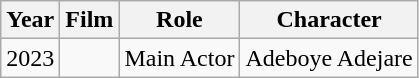<table class="wikitable">
<tr>
<th>Year</th>
<th>Film</th>
<th>Role</th>
<th>Character</th>
</tr>
<tr>
<td>2023</td>
<td></td>
<td>Main Actor</td>
<td>Adeboye Adejare</td>
</tr>
</table>
